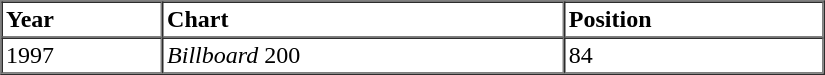<table border=1 cellspacing=0 cellpadding=2 width="550px">
<tr>
<th align="left">Year</th>
<th align="left">Chart</th>
<th align="left">Position</th>
</tr>
<tr>
<td align="left">1997</td>
<td align="left"><em>Billboard</em> 200</td>
<td align="left">84</td>
</tr>
</table>
